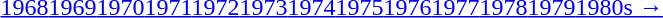<table id="toc" class="toc" summary="Contents">
<tr>
<th></th>
</tr>
<tr>
<td align="center"><a href='#'>1968</a><a href='#'>1969</a><a href='#'>1970</a><a href='#'>1971</a><a href='#'>1972</a><a href='#'>1973</a><a href='#'>1974</a><a href='#'>1975</a><a href='#'>1976</a><a href='#'>1977</a><a href='#'>1978</a><a href='#'>1979</a><a href='#'>1980s →</a></td>
</tr>
</table>
